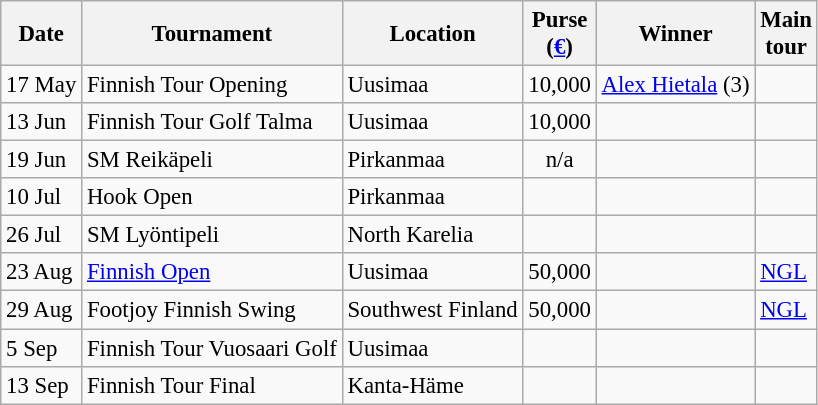<table class="wikitable" style="font-size:95%;">
<tr>
<th>Date</th>
<th>Tournament</th>
<th>Location</th>
<th>Purse<br>(<a href='#'>€</a>)</th>
<th>Winner</th>
<th>Main<br>tour</th>
</tr>
<tr>
<td>17 May</td>
<td>Finnish Tour Opening</td>
<td>Uusimaa</td>
<td align=right>10,000</td>
<td> <a href='#'>Alex Hietala</a> (3)</td>
<td></td>
</tr>
<tr>
<td>13 Jun</td>
<td>Finnish Tour Golf Talma</td>
<td>Uusimaa</td>
<td align=right>10,000</td>
<td></td>
<td></td>
</tr>
<tr>
<td>19 Jun</td>
<td>SM Reikäpeli</td>
<td>Pirkanmaa</td>
<td align=center>n/a</td>
<td></td>
<td></td>
</tr>
<tr>
<td>10 Jul</td>
<td>Hook Open</td>
<td>Pirkanmaa</td>
<td align=right></td>
<td></td>
<td></td>
</tr>
<tr>
<td>26 Jul</td>
<td>SM Lyöntipeli</td>
<td>North Karelia</td>
<td align=right></td>
<td></td>
<td></td>
</tr>
<tr>
<td>23 Aug</td>
<td><a href='#'>Finnish Open</a></td>
<td>Uusimaa</td>
<td align=right>50,000</td>
<td></td>
<td><a href='#'>NGL</a></td>
</tr>
<tr>
<td>29 Aug</td>
<td>Footjoy Finnish Swing</td>
<td>Southwest Finland</td>
<td align=right>50,000</td>
<td></td>
<td><a href='#'>NGL</a></td>
</tr>
<tr>
<td>5 Sep</td>
<td>Finnish Tour Vuosaari Golf</td>
<td>Uusimaa</td>
<td align=right></td>
<td></td>
<td></td>
</tr>
<tr>
<td>13 Sep</td>
<td>Finnish Tour Final</td>
<td>Kanta-Häme</td>
<td align=right></td>
<td></td>
<td></td>
</tr>
</table>
